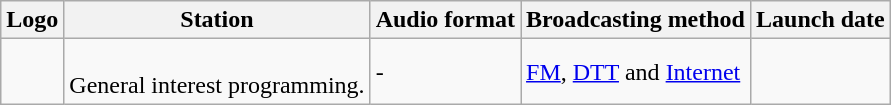<table class="wikitable">
<tr>
<th>Logo</th>
<th>Station</th>
<th>Audio format</th>
<th>Broadcasting method</th>
<th>Launch date</th>
</tr>
<tr>
<td></td>
<td><strong><em></em></strong><br>General interest programming.</td>
<td>-</td>
<td><a href='#'>FM</a>, <a href='#'>DTT</a> and <a href='#'>Internet</a></td>
<td></td>
</tr>
</table>
